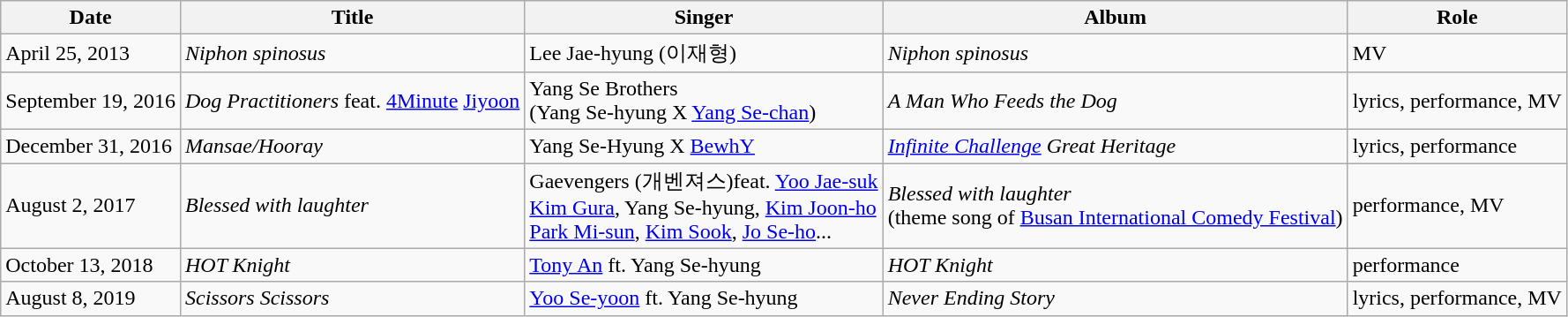<table class="wikitable">
<tr>
<th>Date</th>
<th>Title</th>
<th>Singer</th>
<th>Album</th>
<th>Role</th>
</tr>
<tr>
<td>April 25, 2013</td>
<td><em>Niphon spinosus</em></td>
<td>Lee Jae-hyung (이재형)</td>
<td><em>Niphon spinosus</em></td>
<td>MV</td>
</tr>
<tr>
<td>September 19, 2016</td>
<td><em>Dog Practitioners</em> feat. <a href='#'>4Minute</a> <a href='#'>Jiyoon</a></td>
<td>Yang Se Brothers<br> (Yang Se-hyung X <a href='#'>Yang Se-chan</a>)</td>
<td><em>A Man Who Feeds the Dog</em></td>
<td>lyrics, performance, MV</td>
</tr>
<tr>
<td>December 31, 2016</td>
<td><em>Mansae/Hooray</em></td>
<td>Yang Se-Hyung X <a href='#'>BewhY</a></td>
<td><em><a href='#'>Infinite Challenge</a> Great Heritage</em></td>
<td>lyrics, performance</td>
</tr>
<tr>
<td>August 2, 2017</td>
<td><em>Blessed with laughter</em></td>
<td>Gaevengers (개벤져스)feat. <a href='#'>Yoo Jae-suk</a><br><a href='#'>Kim Gura</a>, Yang Se-hyung, <a href='#'>Kim Joon-ho</a><br><a href='#'>Park Mi-sun</a>, <a href='#'>Kim Sook</a>, <a href='#'>Jo Se-ho</a>...</td>
<td><em>Blessed with laughter</em><br>(theme song of <a href='#'>Busan International Comedy Festival</a>)</td>
<td>performance, MV</td>
</tr>
<tr>
<td>October 13, 2018</td>
<td><em>HOT Knight</em></td>
<td><a href='#'>Tony An</a> ft. Yang Se-hyung</td>
<td><em>HOT Knight</em></td>
<td>performance</td>
</tr>
<tr>
<td>August 8, 2019</td>
<td><em>Scissors Scissors</em></td>
<td><a href='#'>Yoo Se-yoon</a> ft. Yang Se-hyung</td>
<td><em>Never Ending Story</em></td>
<td>lyrics, performance, MV</td>
</tr>
</table>
